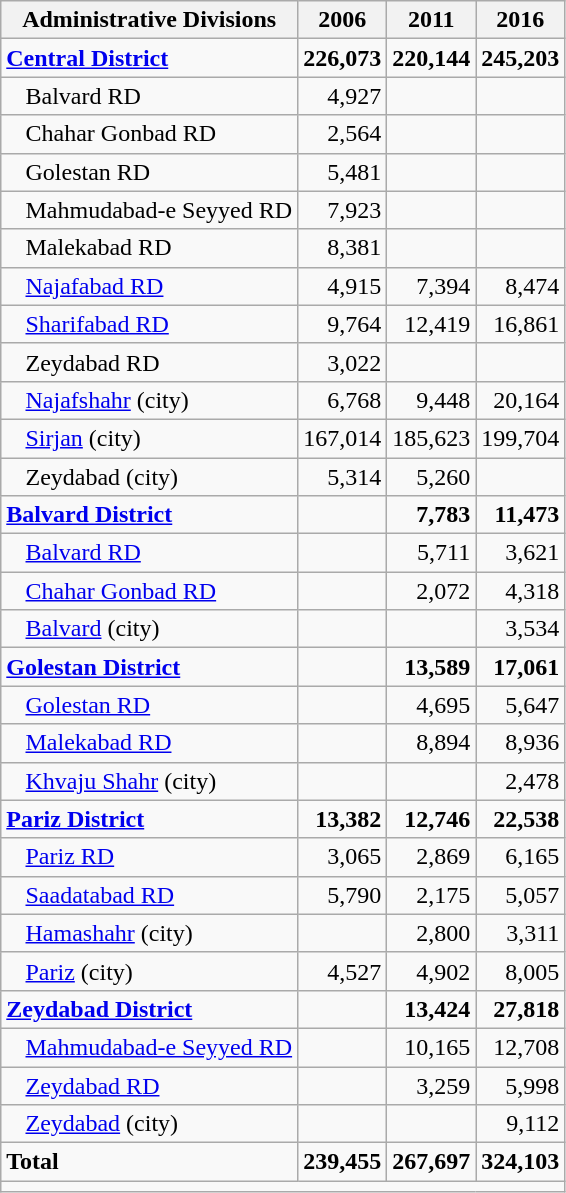<table class="wikitable">
<tr>
<th>Administrative Divisions</th>
<th>2006</th>
<th>2011</th>
<th>2016</th>
</tr>
<tr>
<td><strong><a href='#'>Central District</a></strong></td>
<td style="text-align: right;"><strong>226,073</strong></td>
<td style="text-align: right;"><strong>220,144</strong></td>
<td style="text-align: right;"><strong>245,203</strong></td>
</tr>
<tr>
<td style="padding-left: 1em;">Balvard RD</td>
<td style="text-align: right;">4,927</td>
<td style="text-align: right;"></td>
<td style="text-align: right;"></td>
</tr>
<tr>
<td style="padding-left: 1em;">Chahar Gonbad RD</td>
<td style="text-align: right;">2,564</td>
<td style="text-align: right;"></td>
<td style="text-align: right;"></td>
</tr>
<tr>
<td style="padding-left: 1em;">Golestan RD</td>
<td style="text-align: right;">5,481</td>
<td style="text-align: right;"></td>
<td style="text-align: right;"></td>
</tr>
<tr>
<td style="padding-left: 1em;">Mahmudabad-e Seyyed RD</td>
<td style="text-align: right;">7,923</td>
<td style="text-align: right;"></td>
<td style="text-align: right;"></td>
</tr>
<tr>
<td style="padding-left: 1em;">Malekabad RD</td>
<td style="text-align: right;">8,381</td>
<td style="text-align: right;"></td>
<td style="text-align: right;"></td>
</tr>
<tr>
<td style="padding-left: 1em;"><a href='#'>Najafabad RD</a></td>
<td style="text-align: right;">4,915</td>
<td style="text-align: right;">7,394</td>
<td style="text-align: right;">8,474</td>
</tr>
<tr>
<td style="padding-left: 1em;"><a href='#'>Sharifabad RD</a></td>
<td style="text-align: right;">9,764</td>
<td style="text-align: right;">12,419</td>
<td style="text-align: right;">16,861</td>
</tr>
<tr>
<td style="padding-left: 1em;">Zeydabad RD</td>
<td style="text-align: right;">3,022</td>
<td style="text-align: right;"></td>
<td style="text-align: right;"></td>
</tr>
<tr>
<td style="padding-left: 1em;"><a href='#'>Najafshahr</a> (city)</td>
<td style="text-align: right;">6,768</td>
<td style="text-align: right;">9,448</td>
<td style="text-align: right;">20,164</td>
</tr>
<tr>
<td style="padding-left: 1em;"><a href='#'>Sirjan</a> (city)</td>
<td style="text-align: right;">167,014</td>
<td style="text-align: right;">185,623</td>
<td style="text-align: right;">199,704</td>
</tr>
<tr>
<td style="padding-left: 1em;">Zeydabad (city)</td>
<td style="text-align: right;">5,314</td>
<td style="text-align: right;">5,260</td>
<td style="text-align: right;"></td>
</tr>
<tr>
<td><strong><a href='#'>Balvard District</a></strong></td>
<td style="text-align: right;"></td>
<td style="text-align: right;"><strong>7,783</strong></td>
<td style="text-align: right;"><strong>11,473</strong></td>
</tr>
<tr>
<td style="padding-left: 1em;"><a href='#'>Balvard RD</a></td>
<td style="text-align: right;"></td>
<td style="text-align: right;">5,711</td>
<td style="text-align: right;">3,621</td>
</tr>
<tr>
<td style="padding-left: 1em;"><a href='#'>Chahar Gonbad RD</a></td>
<td style="text-align: right;"></td>
<td style="text-align: right;">2,072</td>
<td style="text-align: right;">4,318</td>
</tr>
<tr>
<td style="padding-left: 1em;"><a href='#'>Balvard</a> (city)</td>
<td style="text-align: right;"></td>
<td style="text-align: right;"></td>
<td style="text-align: right;">3,534</td>
</tr>
<tr>
<td><strong><a href='#'>Golestan District</a></strong></td>
<td style="text-align: right;"></td>
<td style="text-align: right;"><strong>13,589</strong></td>
<td style="text-align: right;"><strong>17,061</strong></td>
</tr>
<tr>
<td style="padding-left: 1em;"><a href='#'>Golestan RD</a></td>
<td style="text-align: right;"></td>
<td style="text-align: right;">4,695</td>
<td style="text-align: right;">5,647</td>
</tr>
<tr>
<td style="padding-left: 1em;"><a href='#'>Malekabad RD</a></td>
<td style="text-align: right;"></td>
<td style="text-align: right;">8,894</td>
<td style="text-align: right;">8,936</td>
</tr>
<tr>
<td style="padding-left: 1em;"><a href='#'>Khvaju Shahr</a> (city)</td>
<td style="text-align: right;"></td>
<td style="text-align: right;"></td>
<td style="text-align: right;">2,478</td>
</tr>
<tr>
<td><strong><a href='#'>Pariz District</a></strong></td>
<td style="text-align: right;"><strong>13,382</strong></td>
<td style="text-align: right;"><strong>12,746</strong></td>
<td style="text-align: right;"><strong>22,538</strong></td>
</tr>
<tr>
<td style="padding-left: 1em;"><a href='#'>Pariz RD</a></td>
<td style="text-align: right;">3,065</td>
<td style="text-align: right;">2,869</td>
<td style="text-align: right;">6,165</td>
</tr>
<tr>
<td style="padding-left: 1em;"><a href='#'>Saadatabad RD</a></td>
<td style="text-align: right;">5,790</td>
<td style="text-align: right;">2,175</td>
<td style="text-align: right;">5,057</td>
</tr>
<tr>
<td style="padding-left: 1em;"><a href='#'>Hamashahr</a> (city)</td>
<td style="text-align: right;"></td>
<td style="text-align: right;">2,800</td>
<td style="text-align: right;">3,311</td>
</tr>
<tr>
<td style="padding-left: 1em;"><a href='#'>Pariz</a> (city)</td>
<td style="text-align: right;">4,527</td>
<td style="text-align: right;">4,902</td>
<td style="text-align: right;">8,005</td>
</tr>
<tr>
<td><strong><a href='#'>Zeydabad District</a></strong></td>
<td style="text-align: right;"></td>
<td style="text-align: right;"><strong>13,424</strong></td>
<td style="text-align: right;"><strong>27,818</strong></td>
</tr>
<tr>
<td style="padding-left: 1em;"><a href='#'>Mahmudabad-e Seyyed RD</a></td>
<td style="text-align: right;"></td>
<td style="text-align: right;">10,165</td>
<td style="text-align: right;">12,708</td>
</tr>
<tr>
<td style="padding-left: 1em;"><a href='#'>Zeydabad RD</a></td>
<td style="text-align: right;"></td>
<td style="text-align: right;">3,259</td>
<td style="text-align: right;">5,998</td>
</tr>
<tr>
<td style="padding-left: 1em;"><a href='#'>Zeydabad</a> (city)</td>
<td style="text-align: right;"></td>
<td style="text-align: right;"></td>
<td style="text-align: right;">9,112</td>
</tr>
<tr>
<td><strong>Total</strong></td>
<td style="text-align: right;"><strong>239,455</strong></td>
<td style="text-align: right;"><strong>267,697</strong></td>
<td style="text-align: right;"><strong>324,103</strong></td>
</tr>
<tr>
<td colspan=4></td>
</tr>
</table>
